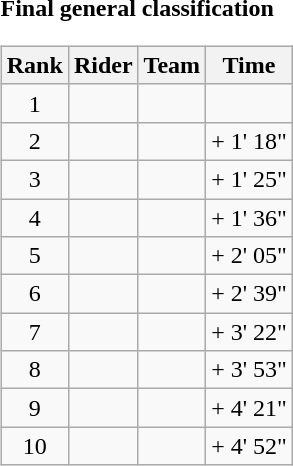<table>
<tr>
<td><strong>Final general classification</strong><br><table class="wikitable">
<tr>
<th scope="col">Rank</th>
<th scope="col">Rider</th>
<th scope="col">Team</th>
<th scope="col">Time</th>
</tr>
<tr>
<td style="text-align:center;">1</td>
<td></td>
<td></td>
<td style="text-align:right;"></td>
</tr>
<tr>
<td style="text-align:center;">2</td>
<td></td>
<td></td>
<td style="text-align:right;">+ 1' 18"</td>
</tr>
<tr>
<td style="text-align:center;">3</td>
<td></td>
<td></td>
<td style="text-align:right;">+ 1' 25"</td>
</tr>
<tr>
<td style="text-align:center;">4</td>
<td></td>
<td></td>
<td style="text-align:right;">+ 1' 36"</td>
</tr>
<tr>
<td style="text-align:center;">5</td>
<td></td>
<td></td>
<td style="text-align:right;">+ 2' 05"</td>
</tr>
<tr>
<td style="text-align:center;">6</td>
<td></td>
<td></td>
<td style="text-align:right;">+ 2' 39"</td>
</tr>
<tr>
<td style="text-align:center;">7</td>
<td></td>
<td></td>
<td style="text-align:right;">+ 3' 22"</td>
</tr>
<tr>
<td style="text-align:center;">8</td>
<td></td>
<td></td>
<td style="text-align:right;">+ 3' 53"</td>
</tr>
<tr>
<td style="text-align:center;">9</td>
<td></td>
<td></td>
<td style="text-align:right;">+ 4' 21"</td>
</tr>
<tr>
<td style="text-align:center;">10</td>
<td></td>
<td></td>
<td style="text-align:right;">+ 4' 52"</td>
</tr>
</table>
</td>
</tr>
</table>
